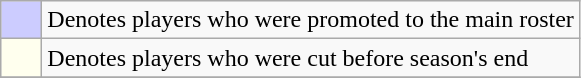<table class="wikitable">
<tr>
<td style="width:20px; background:#ccf;"></td>
<td>Denotes players who were promoted to the main roster</td>
</tr>
<tr>
<td style="width:20px; background:#ffe;"></td>
<td>Denotes players who were cut before season's end</td>
</tr>
<tr>
</tr>
</table>
